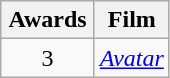<table class="wikitable" style="text-align: center">
<tr>
<th scope="col" width="55">Awards</th>
<th scope="col">Film</th>
</tr>
<tr>
<td>3</td>
<td><em><a href='#'>Avatar</a></em></td>
</tr>
</table>
